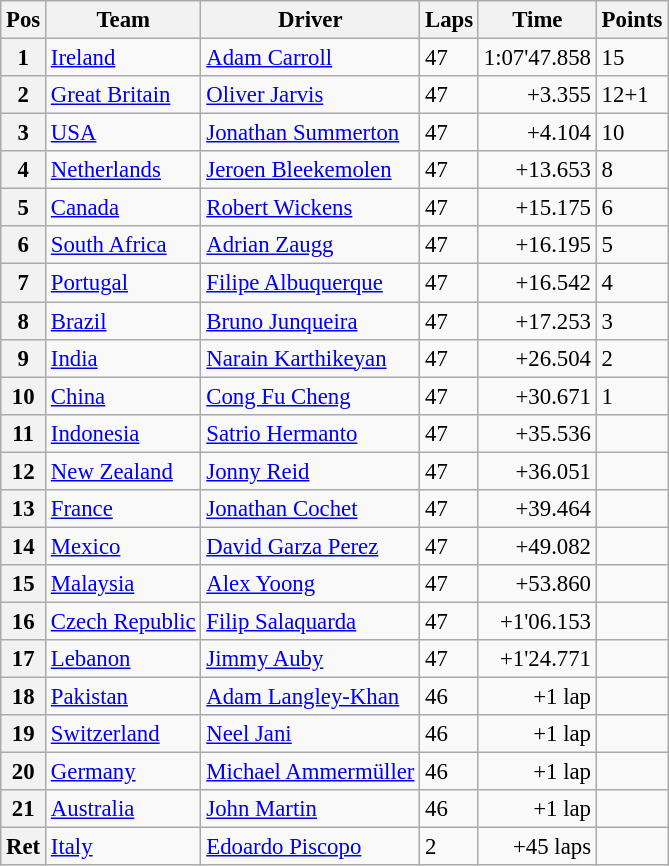<table class="wikitable" style="font-size:95%">
<tr>
<th>Pos</th>
<th>Team</th>
<th>Driver</th>
<th>Laps</th>
<th>Time</th>
<th>Points</th>
</tr>
<tr>
<th>1</th>
<td> <a href='#'>Ireland</a></td>
<td><a href='#'>Adam Carroll</a></td>
<td>47</td>
<td>1:07'47.858</td>
<td>15</td>
</tr>
<tr>
<th>2</th>
<td> <a href='#'>Great Britain</a></td>
<td><a href='#'>Oliver Jarvis</a></td>
<td>47</td>
<td align=right>+3.355</td>
<td>12+1</td>
</tr>
<tr>
<th>3</th>
<td> <a href='#'>USA</a></td>
<td><a href='#'>Jonathan Summerton</a></td>
<td>47</td>
<td align=right>+4.104</td>
<td>10</td>
</tr>
<tr>
<th>4</th>
<td> <a href='#'>Netherlands</a></td>
<td><a href='#'>Jeroen Bleekemolen</a></td>
<td>47</td>
<td align=right>+13.653</td>
<td>8</td>
</tr>
<tr>
<th>5</th>
<td> <a href='#'>Canada</a></td>
<td><a href='#'>Robert Wickens</a></td>
<td>47</td>
<td align=right>+15.175</td>
<td>6</td>
</tr>
<tr>
<th>6</th>
<td> <a href='#'>South Africa</a></td>
<td><a href='#'>Adrian Zaugg</a></td>
<td>47</td>
<td align=right>+16.195</td>
<td>5</td>
</tr>
<tr>
<th>7</th>
<td> <a href='#'>Portugal</a></td>
<td><a href='#'>Filipe Albuquerque</a></td>
<td>47</td>
<td align=right>+16.542</td>
<td>4</td>
</tr>
<tr>
<th>8</th>
<td> <a href='#'>Brazil</a></td>
<td><a href='#'>Bruno Junqueira</a></td>
<td>47</td>
<td align=right>+17.253</td>
<td>3</td>
</tr>
<tr>
<th>9</th>
<td> <a href='#'>India</a></td>
<td><a href='#'>Narain Karthikeyan</a></td>
<td>47</td>
<td align=right>+26.504</td>
<td>2</td>
</tr>
<tr>
<th>10</th>
<td> <a href='#'>China</a></td>
<td><a href='#'>Cong Fu Cheng</a></td>
<td>47</td>
<td align=right>+30.671</td>
<td>1</td>
</tr>
<tr>
<th>11</th>
<td> <a href='#'>Indonesia</a></td>
<td><a href='#'>Satrio Hermanto</a></td>
<td>47</td>
<td align=right>+35.536</td>
<td></td>
</tr>
<tr>
<th>12</th>
<td> <a href='#'>New Zealand</a></td>
<td><a href='#'>Jonny Reid</a></td>
<td>47</td>
<td align=right>+36.051</td>
<td></td>
</tr>
<tr>
<th>13</th>
<td> <a href='#'>France</a></td>
<td><a href='#'>Jonathan Cochet</a></td>
<td>47</td>
<td align=right>+39.464</td>
<td></td>
</tr>
<tr>
<th>14</th>
<td> <a href='#'>Mexico</a></td>
<td><a href='#'>David Garza Perez</a></td>
<td>47</td>
<td align=right>+49.082</td>
<td></td>
</tr>
<tr>
<th>15</th>
<td> <a href='#'>Malaysia</a></td>
<td><a href='#'>Alex Yoong</a></td>
<td>47</td>
<td align=right>+53.860</td>
<td></td>
</tr>
<tr>
<th>16</th>
<td> <a href='#'>Czech Republic</a></td>
<td><a href='#'>Filip Salaquarda</a></td>
<td>47</td>
<td align=right>+1'06.153</td>
<td></td>
</tr>
<tr>
<th>17</th>
<td> <a href='#'>Lebanon</a></td>
<td><a href='#'>Jimmy Auby</a></td>
<td>47</td>
<td align=right>+1'24.771</td>
<td></td>
</tr>
<tr>
<th>18</th>
<td> <a href='#'>Pakistan</a></td>
<td><a href='#'>Adam Langley-Khan</a></td>
<td>46</td>
<td align=right>+1 lap</td>
<td></td>
</tr>
<tr>
<th>19</th>
<td> <a href='#'>Switzerland</a></td>
<td><a href='#'>Neel Jani</a></td>
<td>46</td>
<td align=right>+1 lap</td>
<td></td>
</tr>
<tr>
<th>20</th>
<td> <a href='#'>Germany</a></td>
<td><a href='#'>Michael Ammermüller</a></td>
<td>46</td>
<td align=right>+1 lap</td>
<td></td>
</tr>
<tr>
<th>21</th>
<td> <a href='#'>Australia</a></td>
<td><a href='#'>John Martin</a></td>
<td>46</td>
<td align=right>+1 lap</td>
<td></td>
</tr>
<tr>
<th>Ret</th>
<td> <a href='#'>Italy</a></td>
<td><a href='#'>Edoardo Piscopo</a></td>
<td>2</td>
<td align=right>+45 laps</td>
<td></td>
</tr>
</table>
